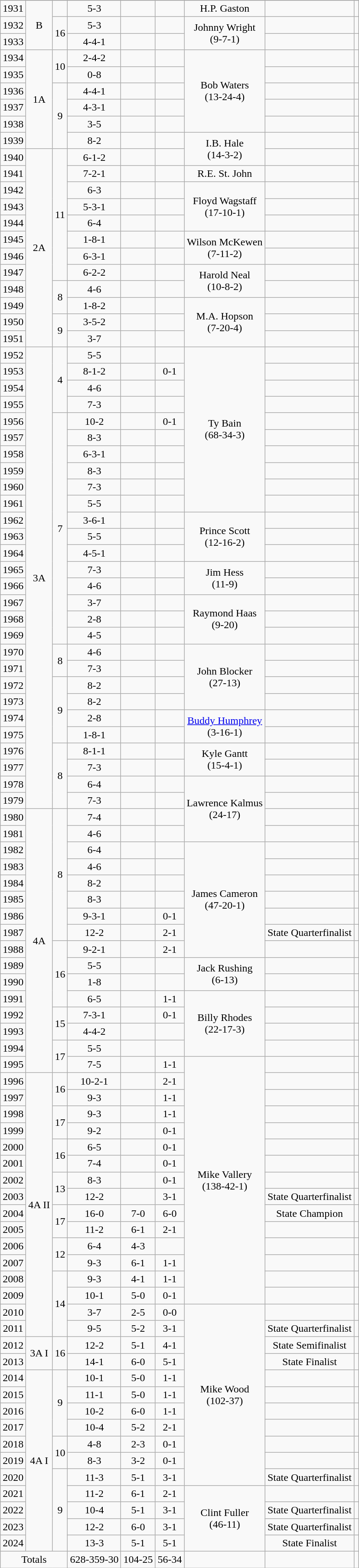<table class="wikitable mw-collapsible mw-collapsed" style="text-align:center">
<tr>
</tr>
<tr>
<td>1931</td>
<td rowspan="3">B</td>
<td></td>
<td>5-3</td>
<td></td>
<td></td>
<td>H.P. Gaston</td>
<td></td>
<td></td>
</tr>
<tr>
<td>1932</td>
<td rowspan="2">16</td>
<td>5-3</td>
<td></td>
<td></td>
<td rowspan="2">Johnny Wright<br>(9-7-1)</td>
<td></td>
<td></td>
</tr>
<tr>
<td>1933</td>
<td>4-4-1</td>
<td></td>
<td></td>
<td></td>
</tr>
<tr>
<td>1934</td>
<td rowspan="6">1A</td>
<td rowspan="2">10</td>
<td>2-4-2</td>
<td></td>
<td></td>
<td rowspan="5">Bob Waters<br>(13-24-4)</td>
<td></td>
<td></td>
</tr>
<tr>
<td>1935</td>
<td>0-8</td>
<td></td>
<td></td>
<td></td>
<td></td>
</tr>
<tr>
<td>1936</td>
<td rowspan="4">9</td>
<td>4-4-1</td>
<td></td>
<td></td>
<td></td>
<td></td>
</tr>
<tr>
<td>1937</td>
<td>4-3-1</td>
<td></td>
<td></td>
<td></td>
<td></td>
</tr>
<tr>
<td>1938</td>
<td>3-5</td>
<td></td>
<td></td>
<td></td>
<td></td>
</tr>
<tr>
<td>1939</td>
<td>8-2</td>
<td></td>
<td></td>
<td rowspan="2">I.B. Hale<br>(14-3-2)</td>
<td></td>
<td></td>
</tr>
<tr>
<td>1940</td>
<td rowspan="12">2A</td>
<td rowspan="8">11</td>
<td>6-1-2</td>
<td></td>
<td></td>
<td></td>
<td></td>
</tr>
<tr>
<td>1941</td>
<td>7-2-1</td>
<td></td>
<td></td>
<td>R.E. St. John</td>
<td></td>
<td></td>
</tr>
<tr>
<td>1942</td>
<td>6-3</td>
<td></td>
<td></td>
<td rowspan="3">Floyd Wagstaff<br>(17-10-1)</td>
<td></td>
<td></td>
</tr>
<tr>
<td>1943</td>
<td>5-3-1</td>
<td></td>
<td></td>
<td></td>
<td></td>
</tr>
<tr>
<td>1944</td>
<td>6-4</td>
<td></td>
<td></td>
<td></td>
<td></td>
</tr>
<tr>
<td>1945</td>
<td>1-8-1</td>
<td></td>
<td></td>
<td rowspan="2">Wilson McKewen<br>(7-11-2)</td>
<td></td>
<td></td>
</tr>
<tr>
<td>1946</td>
<td>6-3-1</td>
<td></td>
<td></td>
<td></td>
<td></td>
</tr>
<tr>
<td>1947</td>
<td>6-2-2</td>
<td></td>
<td></td>
<td rowspan="2">Harold Neal<br>(10-8-2)</td>
<td></td>
<td></td>
</tr>
<tr>
<td>1948</td>
<td rowspan="2">8</td>
<td>4-6</td>
<td></td>
<td></td>
<td></td>
<td></td>
</tr>
<tr>
<td>1949</td>
<td>1-8-2</td>
<td></td>
<td></td>
<td rowspan="3">M.A. Hopson<br>(7-20-4)</td>
<td></td>
<td></td>
</tr>
<tr>
<td>1950</td>
<td rowspan="2">9</td>
<td>3-5-2</td>
<td></td>
<td></td>
<td></td>
<td></td>
</tr>
<tr>
<td>1951</td>
<td>3-7</td>
<td></td>
<td></td>
<td></td>
<td></td>
</tr>
<tr>
<td>1952</td>
<td rowspan="28">3A</td>
<td rowspan="4">4</td>
<td>5-5</td>
<td></td>
<td></td>
<td rowspan="10">Ty Bain<br>(68-34-3)</td>
<td></td>
<td></td>
</tr>
<tr>
<td>1953</td>
<td>8-1-2</td>
<td></td>
<td>0-1</td>
<td></td>
<td></td>
</tr>
<tr>
<td>1954</td>
<td>4-6</td>
<td></td>
<td></td>
<td></td>
<td></td>
</tr>
<tr>
<td>1955</td>
<td>7-3</td>
<td></td>
<td></td>
<td></td>
<td></td>
</tr>
<tr>
<td>1956</td>
<td rowspan="14">7</td>
<td>10-2</td>
<td></td>
<td>0-1</td>
<td></td>
<td></td>
</tr>
<tr>
<td>1957</td>
<td>8-3</td>
<td></td>
<td></td>
<td></td>
<td></td>
</tr>
<tr>
<td>1958</td>
<td>6-3-1</td>
<td></td>
<td></td>
<td></td>
<td></td>
</tr>
<tr>
<td>1959</td>
<td>8-3</td>
<td></td>
<td></td>
<td></td>
<td></td>
</tr>
<tr>
<td>1960</td>
<td>7-3</td>
<td></td>
<td></td>
<td></td>
<td></td>
</tr>
<tr>
<td>1961</td>
<td>5-5</td>
<td></td>
<td></td>
<td></td>
<td></td>
</tr>
<tr>
<td>1962</td>
<td>3-6-1</td>
<td></td>
<td></td>
<td rowspan="3">Prince Scott<br>(12-16-2)</td>
<td></td>
<td></td>
</tr>
<tr>
<td>1963</td>
<td>5-5</td>
<td></td>
<td></td>
<td></td>
<td></td>
</tr>
<tr>
<td>1964</td>
<td>4-5-1</td>
<td></td>
<td></td>
<td></td>
<td></td>
</tr>
<tr>
<td>1965</td>
<td>7-3</td>
<td></td>
<td></td>
<td rowspan="2">Jim Hess<br>(11-9)</td>
<td></td>
<td></td>
</tr>
<tr>
<td>1966</td>
<td>4-6</td>
<td></td>
<td></td>
<td></td>
<td></td>
</tr>
<tr>
<td>1967</td>
<td>3-7</td>
<td></td>
<td></td>
<td rowspan="3">Raymond Haas<br>(9-20)</td>
<td></td>
<td></td>
</tr>
<tr>
<td>1968</td>
<td>2-8</td>
<td></td>
<td></td>
<td></td>
<td></td>
</tr>
<tr>
<td>1969</td>
<td>4-5</td>
<td></td>
<td></td>
<td></td>
<td></td>
</tr>
<tr>
<td>1970</td>
<td rowspan="2">8</td>
<td>4-6</td>
<td></td>
<td></td>
<td rowspan="4">John Blocker<br>(27-13)</td>
<td></td>
<td></td>
</tr>
<tr>
<td>1971</td>
<td>7-3</td>
<td></td>
<td></td>
<td></td>
<td></td>
</tr>
<tr>
<td>1972</td>
<td rowspan="4">9</td>
<td>8-2</td>
<td></td>
<td></td>
<td></td>
<td></td>
</tr>
<tr>
<td>1973</td>
<td>8-2</td>
<td></td>
<td></td>
<td></td>
<td></td>
</tr>
<tr>
<td>1974</td>
<td>2-8</td>
<td></td>
<td></td>
<td rowspan="2"><a href='#'>Buddy Humphrey</a><br>(3-16-1)</td>
<td></td>
<td></td>
</tr>
<tr>
<td>1975</td>
<td>1-8-1</td>
<td></td>
<td></td>
<td></td>
<td></td>
</tr>
<tr>
<td>1976</td>
<td rowspan="4">8</td>
<td>8-1-1</td>
<td></td>
<td></td>
<td rowspan="2">Kyle Gantt<br>(15-4-1)</td>
<td></td>
<td></td>
</tr>
<tr>
<td>1977</td>
<td>7-3</td>
<td></td>
<td></td>
<td></td>
<td></td>
</tr>
<tr>
<td>1978</td>
<td>6-4</td>
<td></td>
<td></td>
<td rowspan="4">Lawrence Kalmus<br>(24-17)</td>
<td></td>
<td></td>
</tr>
<tr>
<td>1979</td>
<td>7-3</td>
<td></td>
<td></td>
<td></td>
<td></td>
</tr>
<tr>
<td>1980</td>
<td rowspan="16">4A</td>
<td rowspan="8">8</td>
<td>7-4</td>
<td></td>
<td></td>
<td></td>
<td></td>
</tr>
<tr>
<td>1981</td>
<td>4-6</td>
<td></td>
<td></td>
<td></td>
<td></td>
</tr>
<tr>
<td>1982</td>
<td>6-4</td>
<td></td>
<td></td>
<td rowspan="7">James Cameron<br>(47-20-1)</td>
<td></td>
<td></td>
</tr>
<tr>
<td>1983</td>
<td>4-6</td>
<td></td>
<td></td>
<td></td>
<td></td>
</tr>
<tr>
<td>1984</td>
<td>8-2</td>
<td></td>
<td></td>
<td></td>
<td></td>
</tr>
<tr>
<td>1985</td>
<td>8-3</td>
<td></td>
<td></td>
<td></td>
<td></td>
</tr>
<tr>
<td>1986</td>
<td>9-3-1</td>
<td></td>
<td>0-1</td>
<td></td>
<td></td>
</tr>
<tr>
<td>1987</td>
<td>12-2</td>
<td></td>
<td>2-1</td>
<td>State Quarterfinalist</td>
<td></td>
</tr>
<tr>
<td>1988</td>
<td rowspan="4">16</td>
<td>9-2-1</td>
<td></td>
<td>2-1</td>
<td></td>
<td></td>
</tr>
<tr>
<td>1989</td>
<td>5-5</td>
<td></td>
<td></td>
<td rowspan="2">Jack Rushing<br>(6-13)</td>
<td></td>
<td></td>
</tr>
<tr>
<td>1990</td>
<td>1-8</td>
<td></td>
<td></td>
<td></td>
<td></td>
</tr>
<tr>
<td>1991</td>
<td>6-5</td>
<td></td>
<td>1-1</td>
<td rowspan="4">Billy Rhodes<br>(22-17-3)</td>
<td></td>
<td></td>
</tr>
<tr>
<td>1992</td>
<td rowspan="2">15</td>
<td>7-3-1</td>
<td></td>
<td>0-1</td>
<td></td>
<td></td>
</tr>
<tr>
<td>1993</td>
<td>4-4-2</td>
<td></td>
<td></td>
<td></td>
<td></td>
</tr>
<tr>
<td>1994</td>
<td rowspan="2">17</td>
<td>5-5</td>
<td></td>
<td></td>
<td></td>
<td></td>
</tr>
<tr>
<td>1995</td>
<td>7-5</td>
<td></td>
<td>1-1</td>
<td rowspan="15">Mike Vallery<br>(138-42-1)</td>
<td></td>
<td></td>
</tr>
<tr>
<td>1996</td>
<td rowspan="16">4A II</td>
<td rowspan="2">16</td>
<td>10-2-1</td>
<td></td>
<td>2-1</td>
<td></td>
<td></td>
</tr>
<tr>
<td>1997</td>
<td>9-3</td>
<td></td>
<td>1-1</td>
<td></td>
<td></td>
</tr>
<tr>
<td>1998</td>
<td rowspan="2">17</td>
<td>9-3</td>
<td></td>
<td>1-1</td>
<td></td>
<td></td>
</tr>
<tr>
<td>1999</td>
<td>9-2</td>
<td></td>
<td>0-1</td>
<td></td>
<td></td>
</tr>
<tr>
<td>2000</td>
<td rowspan="2">16</td>
<td>6-5</td>
<td></td>
<td>0-1</td>
<td></td>
<td></td>
</tr>
<tr>
<td>2001</td>
<td>7-4</td>
<td></td>
<td>0-1</td>
<td></td>
<td></td>
</tr>
<tr>
<td>2002</td>
<td rowspan="2">13</td>
<td>8-3</td>
<td></td>
<td>0-1</td>
<td></td>
<td></td>
</tr>
<tr>
<td>2003</td>
<td>12-2</td>
<td></td>
<td>3-1</td>
<td>State Quarterfinalist</td>
<td></td>
</tr>
<tr>
<td>2004</td>
<td rowspan="2">17</td>
<td>16-0</td>
<td>7-0</td>
<td>6-0</td>
<td>State Champion</td>
<td></td>
</tr>
<tr>
<td>2005</td>
<td>11-2</td>
<td>6-1</td>
<td>2-1</td>
<td></td>
<td></td>
</tr>
<tr>
<td>2006</td>
<td rowspan="2">12</td>
<td>6-4</td>
<td>4-3</td>
<td></td>
<td></td>
<td></td>
</tr>
<tr>
<td>2007</td>
<td>9-3</td>
<td>6-1</td>
<td>1-1</td>
<td></td>
<td></td>
</tr>
<tr>
<td>2008</td>
<td rowspan="4">14</td>
<td>9-3</td>
<td>4-1</td>
<td>1-1</td>
<td></td>
<td></td>
</tr>
<tr>
<td>2009</td>
<td>10-1</td>
<td>5-0</td>
<td>0-1</td>
<td></td>
<td></td>
</tr>
<tr>
<td>2010</td>
<td>3-7</td>
<td>2-5</td>
<td>0-0</td>
<td rowspan="11">Mike Wood<br>(102-37)</td>
<td></td>
<td></td>
</tr>
<tr>
<td>2011</td>
<td>9-5</td>
<td>5-2</td>
<td>3-1</td>
<td>State Quarterfinalist</td>
<td></td>
</tr>
<tr>
<td>2012</td>
<td rowspan="2">3A I</td>
<td rowspan="2">16</td>
<td>12-2</td>
<td>5-1</td>
<td>4-1</td>
<td>State Semifinalist</td>
<td></td>
</tr>
<tr>
<td>2013</td>
<td>14-1</td>
<td>6-0</td>
<td>5-1</td>
<td>State Finalist</td>
<td></td>
</tr>
<tr>
<td>2014</td>
<td rowspan="11">4A I</td>
<td rowspan="4">9</td>
<td>10-1</td>
<td>5-0</td>
<td>1-1</td>
<td></td>
<td></td>
</tr>
<tr>
<td>2015</td>
<td>11-1</td>
<td>5-0</td>
<td>1-1</td>
<td></td>
<td></td>
</tr>
<tr>
<td>2016</td>
<td>10-2</td>
<td>6-0</td>
<td>1-1</td>
<td></td>
<td></td>
</tr>
<tr>
<td>2017</td>
<td>10-4</td>
<td>5-2</td>
<td>2-1</td>
<td></td>
<td></td>
</tr>
<tr>
<td>2018</td>
<td rowspan="2">10</td>
<td>4-8</td>
<td>2-3</td>
<td>0-1</td>
<td></td>
<td></td>
</tr>
<tr>
<td>2019</td>
<td>8-3</td>
<td>3-2</td>
<td>0-1</td>
<td></td>
<td></td>
</tr>
<tr>
<td>2020</td>
<td rowspan="5">9</td>
<td>11-3</td>
<td>5-1</td>
<td>3-1</td>
<td>State Quarterfinalist</td>
<td></td>
</tr>
<tr>
<td>2021</td>
<td>11-2</td>
<td>6-1</td>
<td>2-1</td>
<td rowspan="4">Clint Fuller<br>(46-11)</td>
<td></td>
<td></td>
</tr>
<tr>
<td>2022</td>
<td>10-4</td>
<td>5-1</td>
<td>3-1</td>
<td>State Quarterfinalist</td>
<td></td>
</tr>
<tr>
<td>2023</td>
<td>12-2</td>
<td>6-0</td>
<td>3-1</td>
<td>State Quarterfinalist</td>
<td></td>
</tr>
<tr>
<td>2024</td>
<td>13-3</td>
<td>5-1</td>
<td>5-1</td>
<td>State Finalist</td>
<td></td>
</tr>
<tr>
<td colspan="3">Totals</td>
<td>628-359-30</td>
<td>104-25</td>
<td>56-34</td>
<td></td>
<td></td>
</tr>
</table>
